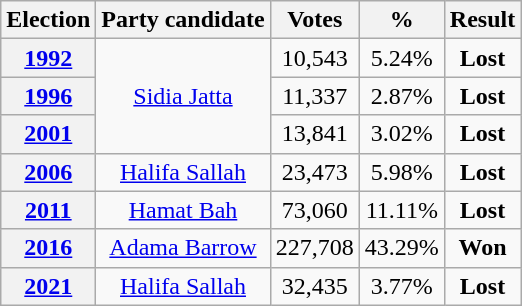<table class="wikitable" style="text-align: center;">
<tr>
<th>Election</th>
<th>Party candidate</th>
<th><strong>Votes</strong></th>
<th><strong>%</strong></th>
<th><strong>Result</strong></th>
</tr>
<tr>
<th><a href='#'>1992</a></th>
<td rowspan=3><a href='#'>Sidia Jatta</a></td>
<td>10,543</td>
<td>5.24%</td>
<td><strong>Lost</strong> </td>
</tr>
<tr>
<th><a href='#'>1996</a></th>
<td>11,337</td>
<td>2.87%</td>
<td><strong>Lost</strong> </td>
</tr>
<tr>
<th><a href='#'>2001</a></th>
<td>13,841</td>
<td>3.02%</td>
<td><strong>Lost</strong> </td>
</tr>
<tr>
<th><a href='#'>2006</a></th>
<td><a href='#'>Halifa Sallah</a></td>
<td>23,473</td>
<td>5.98%</td>
<td><strong>Lost</strong> </td>
</tr>
<tr>
<th><a href='#'>2011</a></th>
<td><a href='#'>Hamat Bah</a></td>
<td>73,060</td>
<td>11.11%</td>
<td><strong>Lost</strong> </td>
</tr>
<tr>
<th><a href='#'>2016</a></th>
<td><a href='#'>Adama Barrow</a></td>
<td>227,708</td>
<td>43.29%</td>
<td><strong>Won</strong> </td>
</tr>
<tr>
<th><a href='#'>2021</a></th>
<td><a href='#'>Halifa Sallah</a></td>
<td>32,435</td>
<td>3.77%</td>
<td><strong>Lost</strong> </td>
</tr>
</table>
